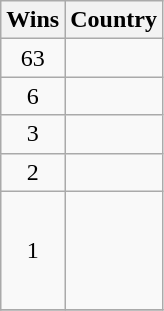<table class="wikitable">
<tr>
<th>Wins</th>
<th>Country</th>
</tr>
<tr>
<td align=center>63</td>
<td></td>
</tr>
<tr>
<td align=center>6</td>
<td><br></td>
</tr>
<tr>
<td align=center>3</td>
<td></td>
</tr>
<tr>
<td align=center>2</td>
<td><br></td>
</tr>
<tr>
<td align=center>1</td>
<td><br> <br> <br> <br> </td>
</tr>
<tr>
</tr>
</table>
